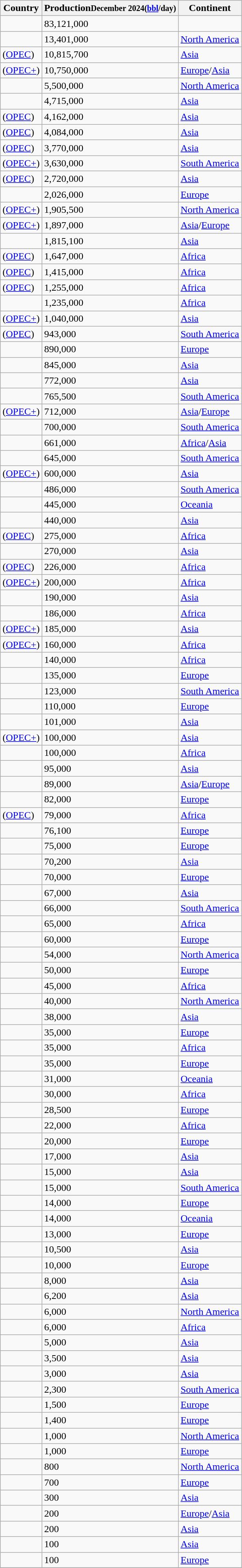<table class="wikitable sortable sticky-header static-row-numbers col2right">
<tr class=static-row-header>
<th>Country</th>
<th>Production<small>December 2024(<a href='#'>bbl</a>/day)</small></th>
<th>Continent</th>
</tr>
<tr class=static-row-numbers-norank>
<td><strong></strong></td>
<td>83,121,000</td>
<td></td>
</tr>
<tr>
<td></td>
<td>13,401,000</td>
<td><a href='#'>North America</a></td>
</tr>
<tr>
<td> (<a href='#'>OPEC</a>)</td>
<td>10,815,700</td>
<td><a href='#'>Asia</a></td>
</tr>
<tr>
<td> (<a href='#'>OPEC+</a>)</td>
<td>10,750,000</td>
<td><a href='#'>Europe</a>/<a href='#'>Asia</a></td>
</tr>
<tr>
<td></td>
<td>5,500,000</td>
<td><a href='#'>North America</a></td>
</tr>
<tr>
<td></td>
<td>4,715,000</td>
<td><a href='#'>Asia</a></td>
</tr>
<tr>
<td> (<a href='#'>OPEC</a>)</td>
<td>4,162,000</td>
<td><a href='#'>Asia</a></td>
</tr>
<tr>
<td> (<a href='#'>OPEC</a>)</td>
<td>4,084,000</td>
<td><a href='#'>Asia</a></td>
</tr>
<tr>
<td> (<a href='#'>OPEC</a>)</td>
<td>3,770,000</td>
<td><a href='#'>Asia</a></td>
</tr>
<tr>
<td> (<a href='#'>OPEC+</a>)</td>
<td>3,630,000</td>
<td><a href='#'>South America</a></td>
</tr>
<tr>
<td> (<a href='#'>OPEC</a>)</td>
<td>2,720,000</td>
<td><a href='#'>Asia</a></td>
</tr>
<tr>
<td></td>
<td>2,026,000</td>
<td><a href='#'>Europe</a></td>
</tr>
<tr>
<td> (<a href='#'>OPEC+</a>)</td>
<td>1,905,500</td>
<td><a href='#'>North America</a></td>
</tr>
<tr>
<td> (<a href='#'>OPEC+</a>)</td>
<td>1,897,000</td>
<td><a href='#'>Asia</a>/<a href='#'>Europe</a></td>
</tr>
<tr>
<td></td>
<td>1,815,100</td>
<td><a href='#'>Asia</a></td>
</tr>
<tr>
<td> (<a href='#'>OPEC</a>)</td>
<td>1,647,000</td>
<td><a href='#'>Africa</a></td>
</tr>
<tr>
<td> (<a href='#'>OPEC</a>)</td>
<td>1,415,000</td>
<td><a href='#'>Africa</a></td>
</tr>
<tr>
<td> (<a href='#'>OPEC</a>)</td>
<td>1,255,000</td>
<td><a href='#'>Africa</a></td>
</tr>
<tr>
<td></td>
<td>1,235,000</td>
<td><a href='#'>Africa</a></td>
</tr>
<tr>
<td> (<a href='#'>OPEC+</a>)</td>
<td>1,040,000</td>
<td><a href='#'>Asia</a></td>
</tr>
<tr>
<td> (<a href='#'>OPEC</a>)</td>
<td>943,000</td>
<td><a href='#'>South America</a></td>
</tr>
<tr>
<td></td>
<td>890,000</td>
<td><a href='#'>Europe</a></td>
</tr>
<tr>
<td></td>
<td>845,000</td>
<td><a href='#'>Asia</a></td>
</tr>
<tr>
<td></td>
<td>772,000</td>
<td><a href='#'>Asia</a></td>
</tr>
<tr>
<td></td>
<td>765,500</td>
<td><a href='#'>South America</a></td>
</tr>
<tr>
<td> (<a href='#'>OPEC+</a>)</td>
<td>712,000</td>
<td><a href='#'>Asia</a>/<a href='#'>Europe</a></td>
</tr>
<tr>
<td></td>
<td>700,000</td>
<td><a href='#'>South America</a></td>
</tr>
<tr>
<td></td>
<td>661,000</td>
<td><a href='#'>Africa</a>/<a href='#'>Asia</a></td>
</tr>
<tr>
<td></td>
<td>645,000</td>
<td><a href='#'>South America</a></td>
</tr>
<tr>
<td> (<a href='#'>OPEC+</a>)</td>
<td>600,000</td>
<td><a href='#'>Asia</a></td>
</tr>
<tr>
<td></td>
<td>486,000</td>
<td><a href='#'>South America</a></td>
</tr>
<tr>
<td></td>
<td>445,000</td>
<td><a href='#'>Oceania</a></td>
</tr>
<tr>
<td></td>
<td>440,000</td>
<td><a href='#'>Asia</a></td>
</tr>
<tr>
<td> (<a href='#'>OPEC</a>)</td>
<td>275,000</td>
<td><a href='#'>Africa</a></td>
</tr>
<tr>
<td></td>
<td>270,000</td>
<td><a href='#'>Asia</a></td>
</tr>
<tr>
<td> (<a href='#'>OPEC</a>)</td>
<td>226,000</td>
<td><a href='#'>Africa</a></td>
</tr>
<tr>
<td> (<a href='#'>OPEC+</a>)</td>
<td>200,000</td>
<td><a href='#'>Africa</a></td>
</tr>
<tr>
<td></td>
<td>190,000</td>
<td><a href='#'>Asia</a></td>
</tr>
<tr>
<td></td>
<td>186,000</td>
<td><a href='#'>Africa</a></td>
</tr>
<tr>
<td> (<a href='#'>OPEC+</a>)</td>
<td>185,000</td>
<td><a href='#'>Asia</a></td>
</tr>
<tr>
<td> (<a href='#'>OPEC+</a>)</td>
<td>160,000</td>
<td><a href='#'>Africa</a></td>
</tr>
<tr>
<td></td>
<td>140,000</td>
<td><a href='#'>Africa</a></td>
</tr>
<tr>
<td></td>
<td>135,000</td>
<td><a href='#'>Europe</a></td>
</tr>
<tr>
<td></td>
<td>123,000</td>
<td><a href='#'>South America</a></td>
</tr>
<tr>
<td></td>
<td>110,000</td>
<td><a href='#'>Europe</a></td>
</tr>
<tr>
<td></td>
<td>101,000</td>
<td><a href='#'>Asia</a></td>
</tr>
<tr>
<td> (<a href='#'>OPEC+</a>)</td>
<td>100,000</td>
<td><a href='#'>Asia</a></td>
</tr>
<tr>
<td></td>
<td>100,000</td>
<td><a href='#'>Africa</a></td>
</tr>
<tr>
<td></td>
<td>95,000</td>
<td><a href='#'>Asia</a></td>
</tr>
<tr>
<td></td>
<td>89,000</td>
<td><a href='#'>Asia</a>/<a href='#'>Europe</a></td>
</tr>
<tr>
<td></td>
<td>82,000</td>
<td><a href='#'>Europe</a></td>
</tr>
<tr>
<td> (<a href='#'>OPEC</a>)</td>
<td>79,000</td>
<td><a href='#'>Africa</a></td>
</tr>
<tr>
<td></td>
<td>76,100</td>
<td><a href='#'>Europe</a></td>
</tr>
<tr>
<td></td>
<td>75,000</td>
<td><a href='#'>Europe</a></td>
</tr>
<tr>
<td></td>
<td>70,200</td>
<td><a href='#'>Asia</a></td>
</tr>
<tr>
<td></td>
<td>70,000</td>
<td><a href='#'>Europe</a></td>
</tr>
<tr>
<td></td>
<td>67,000</td>
<td><a href='#'>Asia</a></td>
</tr>
<tr>
<td></td>
<td>66,000</td>
<td><a href='#'>South America</a></td>
</tr>
<tr>
<td></td>
<td>65,000</td>
<td><a href='#'>Africa</a></td>
</tr>
<tr>
<td></td>
<td>60,000</td>
<td><a href='#'>Europe</a></td>
</tr>
<tr>
<td></td>
<td>54,000</td>
<td><a href='#'>North America</a></td>
</tr>
<tr>
<td></td>
<td>50,000</td>
<td><a href='#'>Europe</a></td>
</tr>
<tr>
<td></td>
<td>45,000</td>
<td><a href='#'>Africa</a></td>
</tr>
<tr>
<td></td>
<td>40,000</td>
<td><a href='#'>North America</a></td>
</tr>
<tr>
<td></td>
<td>38,000</td>
<td><a href='#'>Asia</a></td>
</tr>
<tr>
<td></td>
<td>35,000</td>
<td><a href='#'>Europe</a></td>
</tr>
<tr>
<td></td>
<td>35,000</td>
<td><a href='#'>Africa</a></td>
</tr>
<tr>
<td></td>
<td>35,000</td>
<td><a href='#'>Europe</a></td>
</tr>
<tr>
<td></td>
<td>31,000</td>
<td><a href='#'>Oceania</a></td>
</tr>
<tr>
<td></td>
<td>30,000</td>
<td><a href='#'>Africa</a></td>
</tr>
<tr>
<td></td>
<td>28,500</td>
<td><a href='#'>Europe</a></td>
</tr>
<tr>
<td></td>
<td>22,000</td>
<td><a href='#'>Africa</a></td>
</tr>
<tr>
<td></td>
<td>20,000</td>
<td><a href='#'>Europe</a></td>
</tr>
<tr>
<td></td>
<td>17,000</td>
<td><a href='#'>Asia</a></td>
</tr>
<tr>
<td></td>
<td>15,000</td>
<td><a href='#'>Asia</a></td>
</tr>
<tr>
<td></td>
<td>15,000</td>
<td><a href='#'>South America</a></td>
</tr>
<tr>
<td></td>
<td>14,000</td>
<td><a href='#'>Europe</a></td>
</tr>
<tr>
<td></td>
<td>14,000</td>
<td><a href='#'>Oceania</a></td>
</tr>
<tr>
<td></td>
<td>13,000</td>
<td><a href='#'>Europe</a></td>
</tr>
<tr>
<td></td>
<td>10,500</td>
<td><a href='#'>Asia</a></td>
</tr>
<tr>
<td></td>
<td>10,000</td>
<td><a href='#'>Europe</a></td>
</tr>
<tr>
<td></td>
<td>8,000</td>
<td><a href='#'>Asia</a></td>
</tr>
<tr>
<td></td>
<td>6,200</td>
<td><a href='#'>Asia</a></td>
</tr>
<tr>
<td></td>
<td>6,000</td>
<td><a href='#'>North America</a></td>
</tr>
<tr>
<td></td>
<td>6,000</td>
<td><a href='#'>Africa</a></td>
</tr>
<tr>
<td></td>
<td>5,000</td>
<td><a href='#'>Asia</a></td>
</tr>
<tr>
<td></td>
<td>3,500</td>
<td><a href='#'>Asia</a></td>
</tr>
<tr>
<td></td>
<td>3,000</td>
<td><a href='#'>Asia</a></td>
</tr>
<tr>
<td></td>
<td>2,300</td>
<td><a href='#'>South America</a></td>
</tr>
<tr>
<td></td>
<td>1,500</td>
<td><a href='#'>Europe</a></td>
</tr>
<tr>
<td></td>
<td>1,400</td>
<td><a href='#'>Europe</a></td>
</tr>
<tr>
<td></td>
<td>1,000</td>
<td><a href='#'>North America</a></td>
</tr>
<tr>
<td></td>
<td>1,000</td>
<td><a href='#'>Europe</a></td>
</tr>
<tr>
<td></td>
<td>800</td>
<td><a href='#'>North America</a></td>
</tr>
<tr>
<td></td>
<td>700</td>
<td><a href='#'>Europe</a></td>
</tr>
<tr>
<td></td>
<td>300</td>
<td><a href='#'>Asia</a></td>
</tr>
<tr>
<td></td>
<td>200</td>
<td><a href='#'>Europe</a>/<a href='#'>Asia</a></td>
</tr>
<tr>
<td></td>
<td>200</td>
<td><a href='#'>Asia</a></td>
</tr>
<tr>
<td></td>
<td>100</td>
<td><a href='#'>Asia</a></td>
</tr>
<tr>
<td></td>
<td>100</td>
<td><a href='#'>Europe</a></td>
</tr>
<tr>
</tr>
</table>
